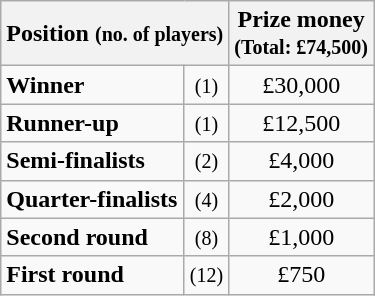<table class="wikitable">
<tr>
<th colspan=2>Position <small>(no. of players)</small></th>
<th>Prize money<br><small>(Total: £74,500)</small></th>
</tr>
<tr>
<td><strong>Winner</strong></td>
<td align=center><small>(1)</small></td>
<td align=center>£30,000</td>
</tr>
<tr>
<td><strong>Runner-up</strong></td>
<td align=center><small>(1)</small></td>
<td align=center>£12,500</td>
</tr>
<tr>
<td><strong>Semi-finalists</strong></td>
<td align=center><small>(2)</small></td>
<td align=center>£4,000</td>
</tr>
<tr>
<td><strong>Quarter-finalists</strong></td>
<td align=center><small>(4)</small></td>
<td align=center>£2,000</td>
</tr>
<tr>
<td><strong>Second round</strong></td>
<td align=center><small>(8)</small></td>
<td align=center>£1,000</td>
</tr>
<tr>
<td><strong>First round</strong></td>
<td align=center><small>(12)</small></td>
<td align=center>£750</td>
</tr>
</table>
